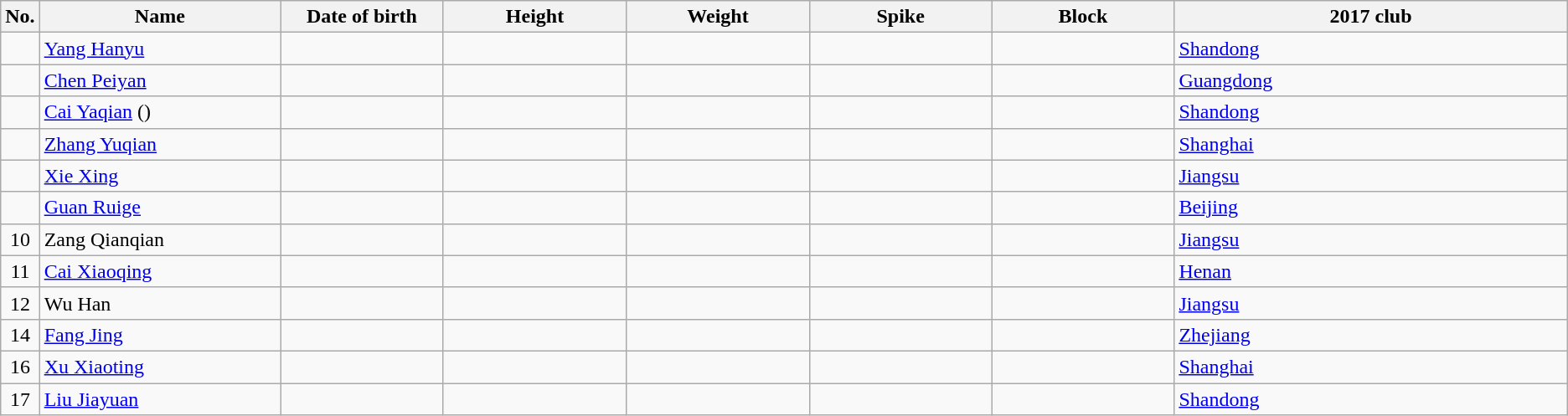<table class="wikitable sortable" style="text-align:center;">
<tr>
<th>No.</th>
<th style="width:12em">Name</th>
<th style="width:8em">Date of birth</th>
<th style="width:9em">Height</th>
<th style="width:9em">Weight</th>
<th style="width:9em">Spike</th>
<th style="width:9em">Block</th>
<th style="width:20em">2017 club</th>
</tr>
<tr>
<td></td>
<td align=left><a href='#'>Yang Hanyu</a></td>
<td align=right></td>
<td></td>
<td></td>
<td></td>
<td></td>
<td align=left> <a href='#'>Shandong</a></td>
</tr>
<tr>
<td></td>
<td align=left><a href='#'>Chen Peiyan</a></td>
<td align=right></td>
<td></td>
<td></td>
<td></td>
<td></td>
<td align=left> <a href='#'>Guangdong</a></td>
</tr>
<tr>
<td></td>
<td align=left><a href='#'>Cai Yaqian</a> ()</td>
<td align=right></td>
<td></td>
<td></td>
<td></td>
<td></td>
<td align=left> <a href='#'>Shandong</a></td>
</tr>
<tr>
<td></td>
<td align=left><a href='#'>Zhang Yuqian</a></td>
<td align=right></td>
<td></td>
<td></td>
<td></td>
<td></td>
<td align=left> <a href='#'>Shanghai</a></td>
</tr>
<tr>
<td></td>
<td align=left><a href='#'>Xie Xing</a></td>
<td align=right></td>
<td></td>
<td></td>
<td></td>
<td></td>
<td align=left> <a href='#'>Jiangsu</a></td>
</tr>
<tr>
<td></td>
<td align=left><a href='#'>Guan Ruige</a></td>
<td align=right></td>
<td></td>
<td></td>
<td></td>
<td></td>
<td align=left> <a href='#'>Beijing</a></td>
</tr>
<tr>
<td>10</td>
<td align=left>Zang Qianqian</td>
<td align=right></td>
<td></td>
<td></td>
<td></td>
<td></td>
<td align=left> <a href='#'>Jiangsu</a></td>
</tr>
<tr>
<td>11</td>
<td align=left><a href='#'>Cai Xiaoqing</a></td>
<td align=right></td>
<td></td>
<td></td>
<td></td>
<td></td>
<td align=left> <a href='#'>Henan</a></td>
</tr>
<tr>
<td>12</td>
<td align=left>Wu Han</td>
<td align=right></td>
<td></td>
<td></td>
<td></td>
<td></td>
<td align=left> <a href='#'>Jiangsu</a></td>
</tr>
<tr>
<td>14</td>
<td align=left><a href='#'>Fang Jing</a></td>
<td align=right></td>
<td></td>
<td></td>
<td></td>
<td></td>
<td align=left> <a href='#'>Zhejiang</a></td>
</tr>
<tr>
<td>16</td>
<td align=left><a href='#'>Xu Xiaoting</a></td>
<td align=right></td>
<td></td>
<td></td>
<td></td>
<td></td>
<td align=left> <a href='#'>Shanghai</a></td>
</tr>
<tr>
<td>17</td>
<td align=left><a href='#'>Liu Jiayuan</a></td>
<td align=right></td>
<td></td>
<td></td>
<td></td>
<td></td>
<td align=left> <a href='#'>Shandong</a></td>
</tr>
</table>
